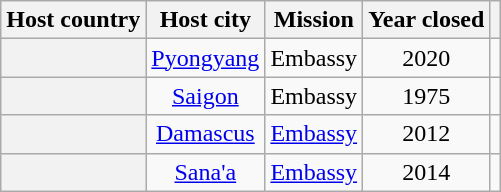<table class="wikitable plainrowheaders" style="text-align:center;">
<tr>
<th scope="col">Host country</th>
<th scope="col">Host city</th>
<th scope="col">Mission</th>
<th scope="col">Year closed</th>
<th scope="col"></th>
</tr>
<tr>
<th scope="row"></th>
<td><a href='#'>Pyongyang</a></td>
<td>Embassy</td>
<td>2020</td>
<td></td>
</tr>
<tr>
<th scope="row"></th>
<td><a href='#'>Saigon</a></td>
<td>Embassy</td>
<td>1975</td>
<td></td>
</tr>
<tr>
<th scope="row"></th>
<td><a href='#'>Damascus</a></td>
<td><a href='#'>Embassy</a></td>
<td>2012</td>
<td></td>
</tr>
<tr>
<th scope="row"></th>
<td><a href='#'>Sana'a</a></td>
<td><a href='#'>Embassy</a></td>
<td>2014</td>
<td></td>
</tr>
</table>
